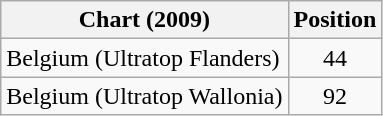<table class="wikitable sortable">
<tr>
<th>Chart (2009)</th>
<th>Position</th>
</tr>
<tr>
<td>Belgium (Ultratop Flanders)</td>
<td align="center">44</td>
</tr>
<tr>
<td>Belgium (Ultratop Wallonia)</td>
<td align="center">92</td>
</tr>
</table>
